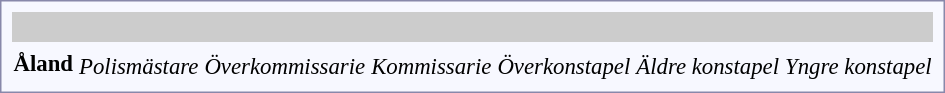<table style="border:1px solid #8888aa; background-color:#f7f8ff; padding:5px; font-size:95%; margin: 0px 12px 12px 0px;">
<tr style="background-color:#CCCCCC;">
<th colspan=7> </th>
</tr>
<tr style="text-align:center;">
<td rowspan=7> <strong>Åland</strong></td>
<td></td>
<td></td>
<td></td>
<td></td>
<td></td>
<td></td>
</tr>
<tr style="text-align:center;">
<td><em>Polismästare</em></td>
<td><em>Överkommissarie</em></td>
<td><em>Kommissarie</em></td>
<td><em>Överkonstapel</em></td>
<td><em>Äldre konstapel</em></td>
<td><em>Yngre konstapel</em></td>
</tr>
</table>
